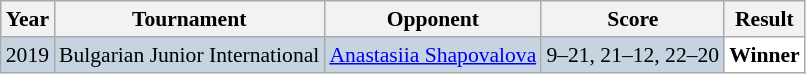<table class="sortable wikitable" style="font-size: 90%;">
<tr>
<th>Year</th>
<th>Tournament</th>
<th>Opponent</th>
<th>Score</th>
<th>Result</th>
</tr>
<tr style="background:#C6D4E1">
<td align="center">2019</td>
<td align="left">Bulgarian Junior International</td>
<td align="left"> <a href='#'>Anastasiia Shapovalova</a></td>
<td align="left">9–21, 21–12, 22–20</td>
<td style="text-align:left; background:white"> <strong>Winner</strong></td>
</tr>
</table>
